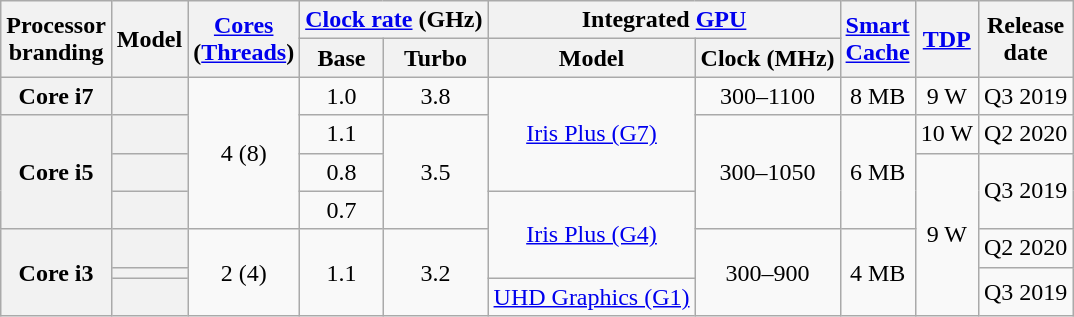<table class="wikitable sortable nowrap" style="text-align: center;">
<tr>
<th class="unsortable" rowspan="2">Processor<br>branding</th>
<th rowspan="2">Model</th>
<th class="unsortable" rowspan="2"><a href='#'>Cores</a><br>(<a href='#'>Threads</a>)</th>
<th colspan="2"><a href='#'>Clock rate</a> (GHz)</th>
<th colspan="2">Integrated <a href='#'>GPU</a></th>
<th class="unsortable" rowspan="2"><a href='#'>Smart<br>Cache</a></th>
<th rowspan="2"><a href='#'>TDP</a></th>
<th rowspan="2">Release<br>date</th>
</tr>
<tr>
<th class="unsortable">Base</th>
<th class="unsortable">Turbo</th>
<th class="unsortable">Model</th>
<th class="unsortable">Clock (MHz)</th>
</tr>
<tr>
<th rowspan=1>Core i7</th>
<th style="text-align:left;" data-sort-value="sku7"></th>
<td rowspan="4">4 (8)</td>
<td>1.0</td>
<td>3.8</td>
<td rowspan="3"><a href='#'>Iris Plus (G7)</a></td>
<td>300–1100</td>
<td>8 MB</td>
<td>9 W</td>
<td>Q3 2019</td>
</tr>
<tr>
<th rowspan="3">Core i5</th>
<th style="text-align:left;" data-sort-value="sku6"></th>
<td>1.1</td>
<td rowspan="3">3.5</td>
<td rowspan="3">300–1050</td>
<td rowspan="3">6 MB</td>
<td>10 W</td>
<td>Q2 2020</td>
</tr>
<tr>
<th style="text-align:left;" data-sort-value="sku5"></th>
<td>0.8</td>
<td rowspan="5">9 W</td>
<td rowspan="2">Q3 2019</td>
</tr>
<tr>
<th style="text-align:left;" data-sort-value="sku4"></th>
<td>0.7</td>
<td rowspan="3"><a href='#'>Iris Plus (G4)</a></td>
</tr>
<tr>
<th rowspan="3">Core i3</th>
<th style="text-align:left;" data-sort-value="sku3"></th>
<td rowspan="3">2 (4)</td>
<td rowspan="3">1.1</td>
<td rowspan="3">3.2</td>
<td rowspan="3">300–900</td>
<td rowspan="3">4 MB</td>
<td>Q2 2020</td>
</tr>
<tr>
<th style="text-align:left;" data-sort-value="sku2"></th>
<td rowspan="2">Q3 2019</td>
</tr>
<tr>
<th style="text-align:left;" data-sort-value="sku1"></th>
<td><a href='#'>UHD Graphics (G1)</a></td>
</tr>
</table>
